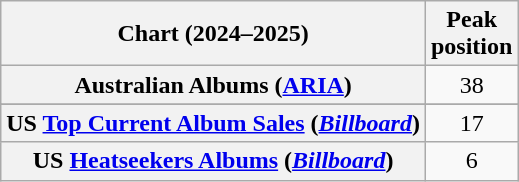<table class="wikitable sortable plainrowheaders" style="text-align:center">
<tr>
<th scope="col">Chart (2024–2025)</th>
<th scope="col">Peak<br>position</th>
</tr>
<tr>
<th scope="row">Australian Albums (<a href='#'>ARIA</a>)</th>
<td>38</td>
</tr>
<tr>
</tr>
<tr>
<th scope="row">US <a href='#'>Top Current Album Sales</a> (<em><a href='#'>Billboard</a></em>)</th>
<td>17</td>
</tr>
<tr>
<th scope="row">US <a href='#'>Heatseekers Albums</a> (<em><a href='#'>Billboard</a></em>)</th>
<td>6</td>
</tr>
</table>
